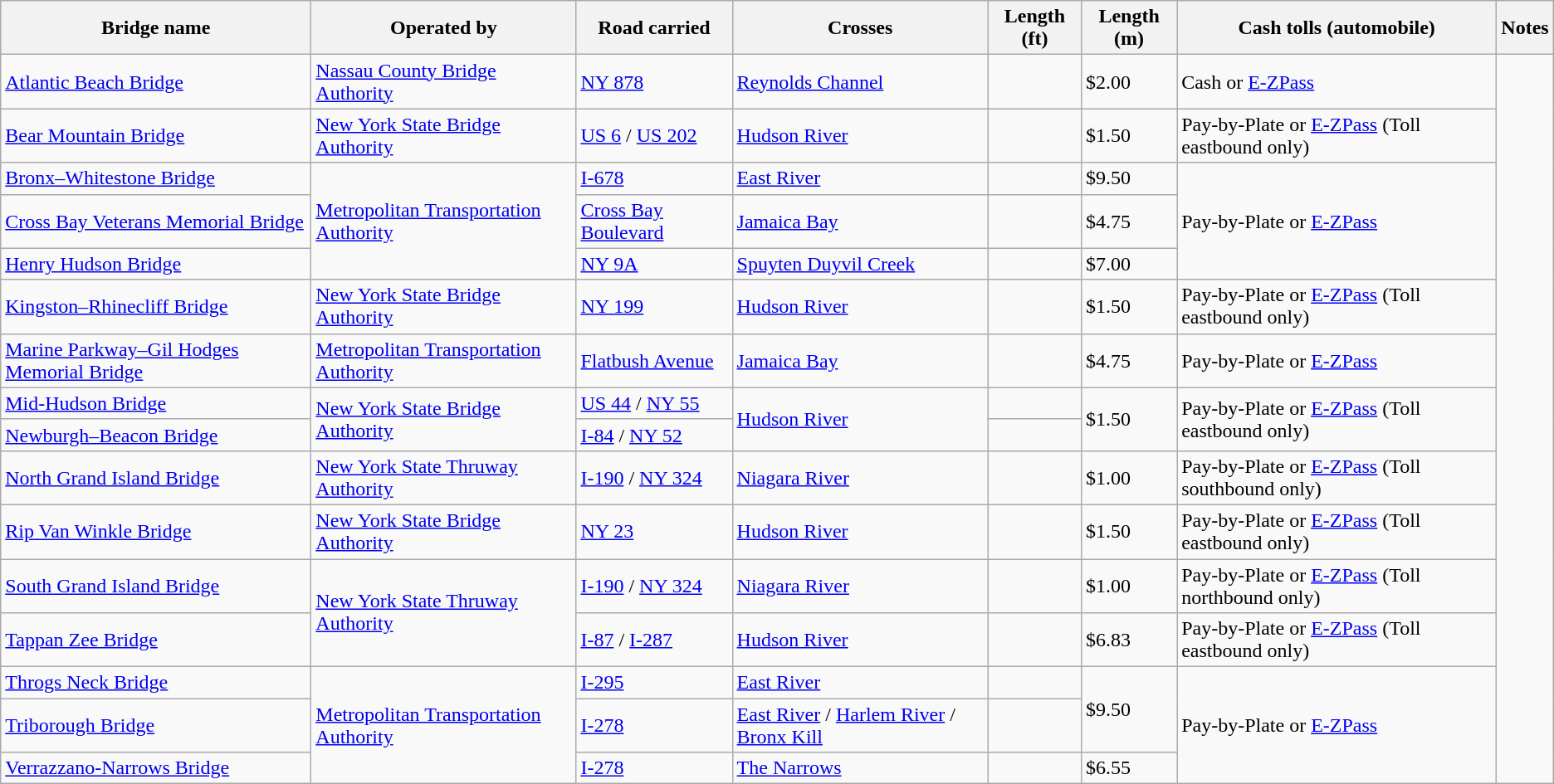<table class=wikitable>
<tr>
<th scope=col>Bridge name</th>
<th scope=col>Operated by</th>
<th scope=col>Road carried</th>
<th scope=col>Crosses</th>
<th scope=col>Length (ft)</th>
<th scope=col>Length (m)</th>
<th scope=col>Cash tolls (automobile)</th>
<th scope=col>Notes</th>
</tr>
<tr>
<td><a href='#'>Atlantic Beach Bridge</a></td>
<td><a href='#'>Nassau County Bridge Authority</a></td>
<td><a href='#'>NY 878</a></td>
<td><a href='#'>Reynolds Channel</a></td>
<td></td>
<td>$2.00</td>
<td>Cash or <a href='#'>E-ZPass</a></td>
</tr>
<tr>
<td><a href='#'>Bear Mountain Bridge</a></td>
<td><a href='#'>New York State Bridge Authority</a></td>
<td><a href='#'>US 6</a> / <a href='#'>US 202</a></td>
<td><a href='#'>Hudson River</a></td>
<td></td>
<td>$1.50</td>
<td>Pay-by-Plate or <a href='#'>E-ZPass</a> (Toll eastbound only)</td>
</tr>
<tr>
<td><a href='#'>Bronx–Whitestone Bridge</a></td>
<td rowspan="3"><a href='#'>Metropolitan Transportation Authority</a></td>
<td><a href='#'>I-678</a></td>
<td><a href='#'>East River</a></td>
<td></td>
<td>$9.50</td>
<td rowspan="3">Pay-by-Plate or <a href='#'>E-ZPass</a></td>
</tr>
<tr>
<td><a href='#'>Cross Bay Veterans Memorial Bridge</a></td>
<td><a href='#'>Cross Bay Boulevard</a></td>
<td><a href='#'>Jamaica Bay</a></td>
<td></td>
<td>$4.75</td>
</tr>
<tr>
<td><a href='#'>Henry Hudson Bridge</a></td>
<td><a href='#'>NY 9A</a></td>
<td><a href='#'>Spuyten Duyvil Creek</a></td>
<td></td>
<td>$7.00</td>
</tr>
<tr>
<td><a href='#'>Kingston–Rhinecliff Bridge</a></td>
<td><a href='#'>New York State Bridge Authority</a></td>
<td><a href='#'>NY 199</a></td>
<td><a href='#'>Hudson River</a></td>
<td></td>
<td>$1.50</td>
<td>Pay-by-Plate or <a href='#'>E-ZPass</a> (Toll eastbound only)</td>
</tr>
<tr>
<td><a href='#'>Marine Parkway–Gil Hodges Memorial Bridge</a></td>
<td><a href='#'>Metropolitan Transportation Authority</a></td>
<td><a href='#'>Flatbush Avenue</a></td>
<td><a href='#'>Jamaica Bay</a></td>
<td></td>
<td>$4.75</td>
<td>Pay-by-Plate or <a href='#'>E-ZPass</a></td>
</tr>
<tr>
<td><a href='#'>Mid-Hudson Bridge</a></td>
<td rowspan="2"><a href='#'>New York State Bridge Authority</a></td>
<td><a href='#'>US 44</a> / <a href='#'>NY 55</a></td>
<td rowspan="2"><a href='#'>Hudson River</a></td>
<td></td>
<td rowspan="2">$1.50</td>
<td rowspan="2">Pay-by-Plate or <a href='#'>E-ZPass</a> (Toll eastbound only)</td>
</tr>
<tr>
<td><a href='#'>Newburgh–Beacon Bridge</a></td>
<td><a href='#'>I-84</a> / <a href='#'>NY 52</a></td>
<td></td>
</tr>
<tr>
<td><a href='#'>North Grand Island Bridge</a></td>
<td><a href='#'>New York State Thruway Authority</a></td>
<td><a href='#'>I-190</a> / <a href='#'>NY 324</a></td>
<td><a href='#'>Niagara River</a></td>
<td></td>
<td>$1.00</td>
<td>Pay-by-Plate or <a href='#'>E-ZPass</a> (Toll southbound only)</td>
</tr>
<tr>
<td><a href='#'>Rip Van Winkle Bridge</a></td>
<td><a href='#'>New York State Bridge Authority</a></td>
<td><a href='#'>NY 23</a></td>
<td><a href='#'>Hudson River</a></td>
<td></td>
<td>$1.50</td>
<td>Pay-by-Plate or <a href='#'>E-ZPass</a>  (Toll eastbound only)</td>
</tr>
<tr>
<td><a href='#'>South Grand Island Bridge</a></td>
<td rowspan="2"><a href='#'>New York State Thruway Authority</a></td>
<td><a href='#'>I-190</a> / <a href='#'>NY 324</a></td>
<td><a href='#'>Niagara River</a></td>
<td></td>
<td>$1.00</td>
<td>Pay-by-Plate or <a href='#'>E-ZPass</a> (Toll northbound only)</td>
</tr>
<tr>
<td><a href='#'>Tappan Zee Bridge</a></td>
<td><a href='#'>I-87</a> / <a href='#'>I-287</a></td>
<td><a href='#'>Hudson River</a></td>
<td></td>
<td>$6.83</td>
<td>Pay-by-Plate or <a href='#'>E-ZPass</a> (Toll eastbound only)</td>
</tr>
<tr>
<td><a href='#'>Throgs Neck Bridge</a></td>
<td rowspan="3"><a href='#'>Metropolitan Transportation Authority</a></td>
<td><a href='#'>I-295</a></td>
<td><a href='#'>East River</a></td>
<td></td>
<td rowspan="2">$9.50</td>
<td rowspan="3">Pay-by-Plate or <a href='#'>E-ZPass</a></td>
</tr>
<tr>
<td><a href='#'>Triborough Bridge</a></td>
<td><a href='#'>I-278</a></td>
<td><a href='#'>East River</a> / <a href='#'>Harlem River</a> / <a href='#'>Bronx Kill</a></td>
<td></td>
</tr>
<tr>
<td><a href='#'>Verrazzano-Narrows Bridge</a></td>
<td><a href='#'>I-278</a></td>
<td><a href='#'>The Narrows</a></td>
<td></td>
<td>$6.55</td>
</tr>
</table>
